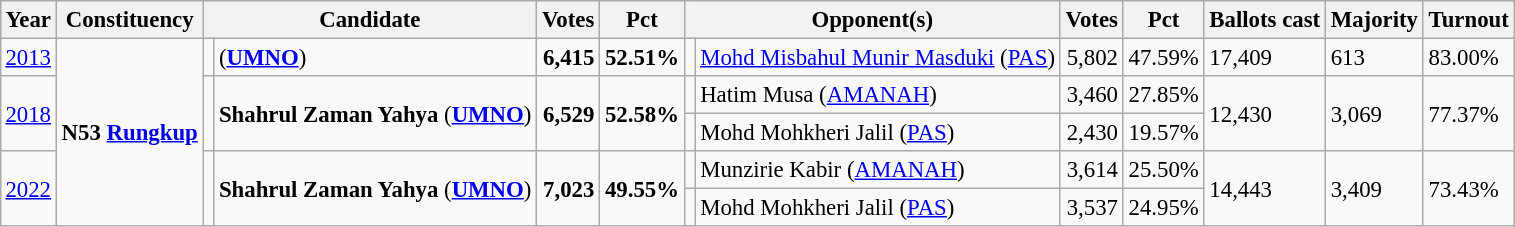<table class="wikitable" style="margin:0.5em; font-size:95%">
<tr>
<th>Year</th>
<th>Constituency</th>
<th colspan=2>Candidate</th>
<th>Votes</th>
<th>Pct</th>
<th colspan=2>Opponent(s)</th>
<th>Votes</th>
<th>Pct</th>
<th>Ballots cast</th>
<th>Majority</th>
<th>Turnout</th>
</tr>
<tr>
<td><a href='#'>2013</a></td>
<td rowspan=6><strong>N53 <a href='#'>Rungkup</a></strong></td>
<td></td>
<td> (<a href='#'><strong>UMNO</strong></a>)</td>
<td align="right"><strong>6,415</strong></td>
<td><strong>52.51%</strong></td>
<td></td>
<td><a href='#'>Mohd Misbahul Munir Masduki</a> (<a href='#'>PAS</a>)</td>
<td align="right">5,802</td>
<td>47.59%</td>
<td>17,409</td>
<td>613</td>
<td>83.00%</td>
</tr>
<tr>
<td rowspan=2><a href='#'>2018</a></td>
<td rowspan=2 ></td>
<td rowspan=2><strong>Shahrul Zaman Yahya</strong> (<a href='#'><strong>UMNO</strong></a>)</td>
<td rowspan=2 align="right"><strong>6,529</strong></td>
<td rowspan=2><strong>52.58%</strong></td>
<td></td>
<td>Hatim Musa (<a href='#'>AMANAH</a>)</td>
<td align="right">3,460</td>
<td>27.85%</td>
<td rowspan=2>12,430</td>
<td rowspan=2>3,069</td>
<td rowspan=2>77.37%</td>
</tr>
<tr>
<td></td>
<td>Mohd Mohkheri Jalil (<a href='#'>PAS</a>)</td>
<td align="right">2,430</td>
<td>19.57%</td>
</tr>
<tr>
<td rowspan=2><a href='#'>2022</a></td>
<td rowspan=2 ></td>
<td rowspan=2><strong>Shahrul Zaman Yahya</strong> (<a href='#'><strong>UMNO</strong></a>)</td>
<td rowspan=2 align="right"><strong>7,023</strong></td>
<td rowspan=2><strong>49.55%</strong></td>
<td></td>
<td>Munzirie Kabir (<a href='#'>AMANAH</a>)</td>
<td align=right>3,614</td>
<td>25.50%</td>
<td rowspan=2>14,443</td>
<td rowspan=2>3,409</td>
<td rowspan=2>73.43%</td>
</tr>
<tr>
<td bgcolor=></td>
<td>Mohd Mohkheri Jalil (<a href='#'>PAS</a>)</td>
<td align=right>3,537</td>
<td>24.95%</td>
</tr>
</table>
